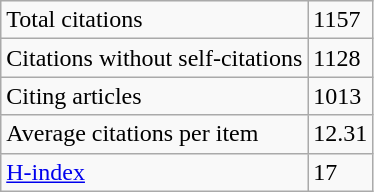<table class="wikitable">
<tr>
<td>Total citations</td>
<td>1157</td>
</tr>
<tr>
<td>Citations without self-citations</td>
<td>1128</td>
</tr>
<tr>
<td>Citing articles</td>
<td>1013</td>
</tr>
<tr>
<td>Average citations per item</td>
<td>12.31</td>
</tr>
<tr>
<td><a href='#'>H-index</a></td>
<td>17</td>
</tr>
</table>
